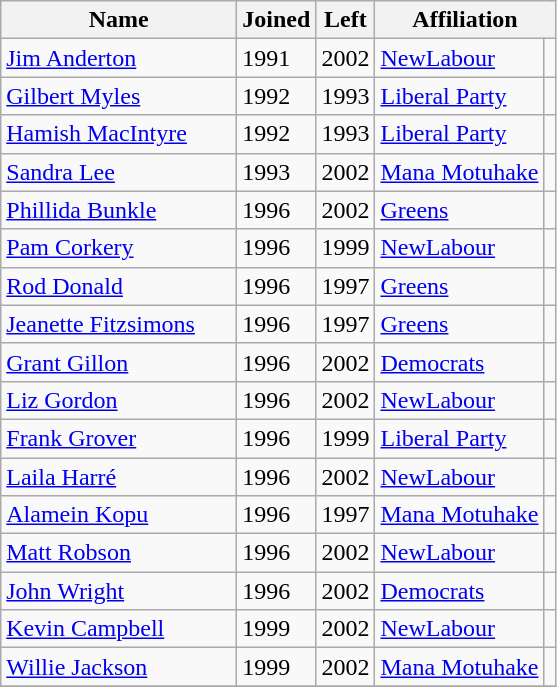<table class="wikitable sortable" border="1">
<tr>
<th width="150">Name</th>
<th>Joined</th>
<th>Left</th>
<th colspan=2>Affiliation</th>
</tr>
<tr>
<td><a href='#'>Jim Anderton</a></td>
<td>1991</td>
<td>2002</td>
<td><a href='#'>NewLabour</a></td>
<td bgcolor=></td>
</tr>
<tr>
<td><a href='#'>Gilbert Myles</a></td>
<td>1992</td>
<td>1993</td>
<td><a href='#'>Liberal Party</a></td>
<td bgcolor=></td>
</tr>
<tr>
<td><a href='#'>Hamish MacIntyre</a></td>
<td>1992</td>
<td>1993</td>
<td><a href='#'>Liberal Party</a></td>
<td bgcolor=></td>
</tr>
<tr>
<td><a href='#'>Sandra Lee</a></td>
<td>1993</td>
<td>2002</td>
<td><a href='#'>Mana Motuhake</a></td>
<td bgcolor=></td>
</tr>
<tr>
<td><a href='#'>Phillida Bunkle</a></td>
<td>1996</td>
<td>2002</td>
<td><a href='#'>Greens</a></td>
<td bgcolor=></td>
</tr>
<tr>
<td><a href='#'>Pam Corkery</a></td>
<td>1996</td>
<td>1999</td>
<td><a href='#'>NewLabour</a></td>
<td bgcolor=></td>
</tr>
<tr>
<td><a href='#'>Rod Donald</a></td>
<td>1996</td>
<td>1997</td>
<td><a href='#'>Greens</a></td>
<td bgcolor=></td>
</tr>
<tr>
<td><a href='#'>Jeanette Fitzsimons</a></td>
<td>1996</td>
<td>1997</td>
<td><a href='#'>Greens</a></td>
<td bgcolor=></td>
</tr>
<tr>
<td><a href='#'>Grant Gillon</a></td>
<td>1996</td>
<td>2002</td>
<td><a href='#'>Democrats</a></td>
<td bgcolor=></td>
</tr>
<tr>
<td><a href='#'>Liz Gordon</a></td>
<td>1996</td>
<td>2002</td>
<td><a href='#'>NewLabour</a></td>
<td bgcolor=></td>
</tr>
<tr>
<td><a href='#'>Frank Grover</a></td>
<td>1996</td>
<td>1999</td>
<td><a href='#'>Liberal Party</a></td>
<td bgcolor=></td>
</tr>
<tr>
<td><a href='#'>Laila Harré</a></td>
<td>1996</td>
<td>2002</td>
<td><a href='#'>NewLabour</a></td>
<td bgcolor=></td>
</tr>
<tr>
<td><a href='#'>Alamein Kopu</a></td>
<td>1996</td>
<td>1997</td>
<td><a href='#'>Mana Motuhake</a></td>
<td bgcolor=></td>
</tr>
<tr>
<td><a href='#'>Matt Robson</a></td>
<td>1996</td>
<td>2002</td>
<td><a href='#'>NewLabour</a></td>
<td bgcolor=></td>
</tr>
<tr>
<td><a href='#'>John Wright</a></td>
<td>1996</td>
<td>2002</td>
<td><a href='#'>Democrats</a></td>
<td bgcolor=></td>
</tr>
<tr>
<td><a href='#'>Kevin Campbell</a></td>
<td>1999</td>
<td>2002</td>
<td><a href='#'>NewLabour</a></td>
<td bgcolor=></td>
</tr>
<tr>
<td><a href='#'>Willie Jackson</a></td>
<td>1999</td>
<td>2002</td>
<td><a href='#'>Mana Motuhake</a></td>
<td bgcolor=></td>
</tr>
<tr>
</tr>
</table>
